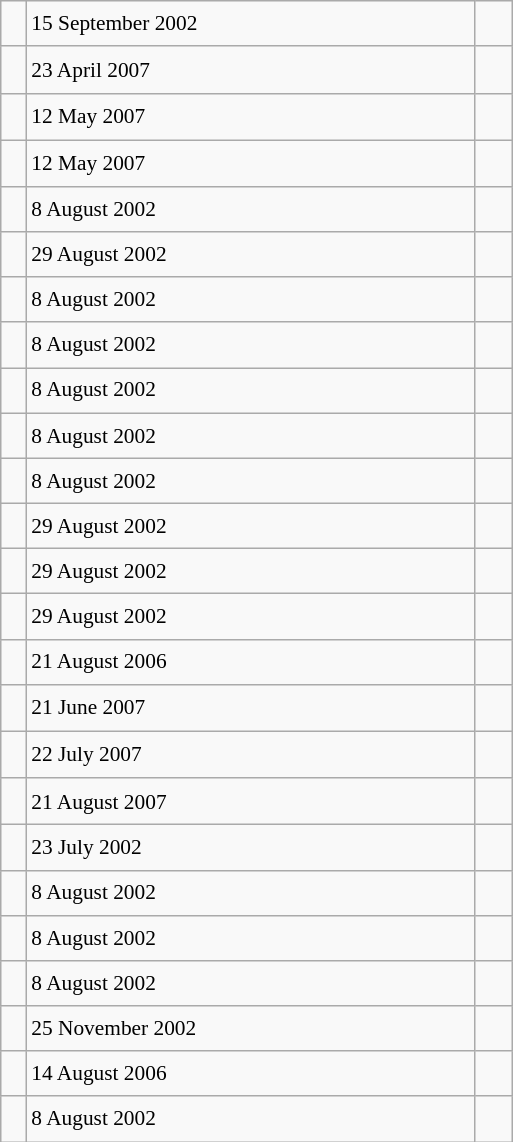<table class="wikitable" style="font-size: 89%; float: left; width: 24em; margin-right: 1em; line-height: 1.65em">
<tr>
<td></td>
<td>15 September 2002</td>
<td><small></small></td>
</tr>
<tr>
<td></td>
<td>23 April 2007</td>
<td><small></small> </td>
</tr>
<tr>
<td></td>
<td>12 May 2007</td>
<td><small></small> </td>
</tr>
<tr>
<td></td>
<td>12 May 2007</td>
<td><small></small> </td>
</tr>
<tr>
<td></td>
<td>8 August 2002</td>
<td><small></small></td>
</tr>
<tr>
<td></td>
<td>29 August 2002</td>
<td><small></small></td>
</tr>
<tr>
<td></td>
<td>8 August 2002</td>
<td><small></small></td>
</tr>
<tr>
<td></td>
<td>8 August 2002</td>
<td><small></small></td>
</tr>
<tr>
<td></td>
<td>8 August 2002</td>
<td><small></small></td>
</tr>
<tr>
<td></td>
<td>8 August 2002</td>
<td><small></small></td>
</tr>
<tr>
<td></td>
<td>8 August 2002</td>
<td><small></small></td>
</tr>
<tr>
<td></td>
<td>29 August 2002</td>
<td><small></small></td>
</tr>
<tr>
<td></td>
<td>29 August 2002</td>
<td><small></small></td>
</tr>
<tr>
<td></td>
<td>29 August 2002</td>
<td><small></small></td>
</tr>
<tr>
<td></td>
<td>21 August 2006</td>
<td><small></small></td>
</tr>
<tr>
<td></td>
<td>21 June 2007</td>
<td><small></small> </td>
</tr>
<tr>
<td></td>
<td>22 July 2007</td>
<td><small></small> </td>
</tr>
<tr>
<td></td>
<td>21 August 2007</td>
<td><small></small> </td>
</tr>
<tr>
<td></td>
<td>23 July 2002</td>
<td><small></small></td>
</tr>
<tr>
<td></td>
<td>8 August 2002</td>
<td><small></small></td>
</tr>
<tr>
<td></td>
<td>8 August 2002</td>
<td><small></small></td>
</tr>
<tr>
<td></td>
<td>8 August 2002</td>
<td><small></small></td>
</tr>
<tr>
<td></td>
<td>25 November 2002</td>
<td><small></small></td>
</tr>
<tr>
<td></td>
<td>14 August 2006</td>
<td><small></small></td>
</tr>
<tr>
<td></td>
<td>8 August 2002</td>
<td><small></small></td>
</tr>
</table>
